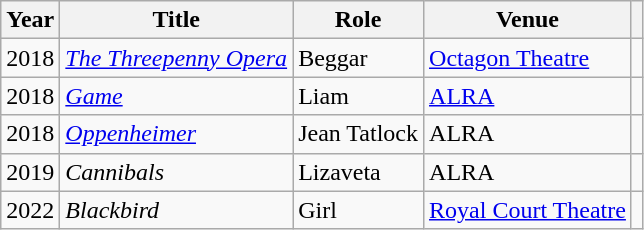<table class="wikitable">
<tr>
<th>Year</th>
<th>Title</th>
<th>Role</th>
<th>Venue</th>
<th></th>
</tr>
<tr>
<td>2018</td>
<td><em><a href='#'>The Threepenny Opera</a></em></td>
<td>Beggar</td>
<td><a href='#'>Octagon Theatre</a></td>
<td align="center"></td>
</tr>
<tr>
<td>2018</td>
<td><em><a href='#'>Game</a></em></td>
<td>Liam</td>
<td><a href='#'>ALRA</a></td>
<td align="center"></td>
</tr>
<tr>
<td>2018</td>
<td><em><a href='#'>Oppenheimer</a></em></td>
<td>Jean Tatlock</td>
<td>ALRA</td>
<td align="center"></td>
</tr>
<tr>
<td>2019</td>
<td><em>Cannibals</em></td>
<td>Lizaveta</td>
<td>ALRA</td>
<td align="center"></td>
</tr>
<tr>
<td>2022</td>
<td><em>Blackbird</em></td>
<td>Girl</td>
<td><a href='#'>Royal Court Theatre</a></td>
<td align="center"></td>
</tr>
</table>
